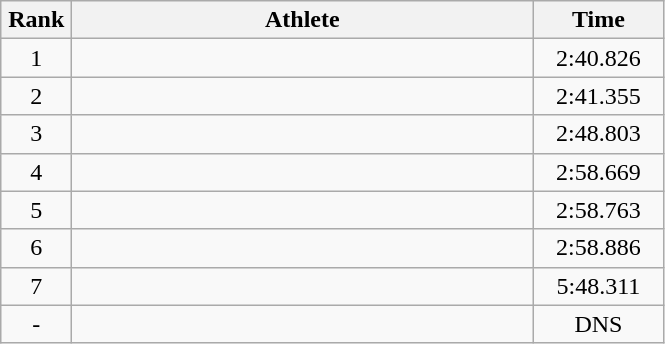<table class=wikitable style="text-align:center">
<tr>
<th width=40>Rank</th>
<th width=300>Athlete</th>
<th width=80>Time</th>
</tr>
<tr>
<td>1</td>
<td style="text-align:left"></td>
<td>2:40.826</td>
</tr>
<tr>
<td>2</td>
<td style="text-align:left"></td>
<td>2:41.355</td>
</tr>
<tr>
<td>3</td>
<td style="text-align:left"></td>
<td>2:48.803</td>
</tr>
<tr>
<td>4</td>
<td style="text-align:left"></td>
<td>2:58.669</td>
</tr>
<tr>
<td>5</td>
<td style="text-align:left"></td>
<td>2:58.763</td>
</tr>
<tr>
<td>6</td>
<td style="text-align:left"></td>
<td>2:58.886</td>
</tr>
<tr>
<td>7</td>
<td style="text-align:left"></td>
<td>5:48.311</td>
</tr>
<tr>
<td>-</td>
<td style="text-align:left"></td>
<td>DNS</td>
</tr>
</table>
